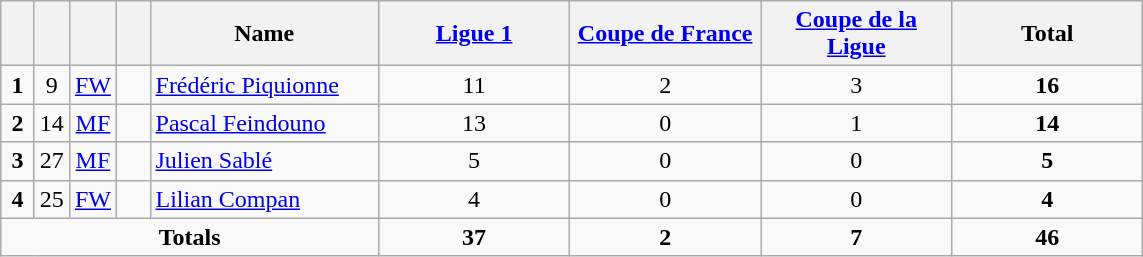<table class="wikitable" style="text-align:center">
<tr>
<th width=15></th>
<th width=15></th>
<th width=15></th>
<th width=15></th>
<th width=145>Name</th>
<th width=120><a href='#'>Ligue 1</a></th>
<th width=120><a href='#'>Coupe de France</a></th>
<th width=120><a href='#'>Coupe de la Ligue</a></th>
<th width=120>Total</th>
</tr>
<tr>
<td><strong>1</strong></td>
<td>9</td>
<td><a href='#'>FW</a></td>
<td></td>
<td align=left><a href='#'>Frédéric Piquionne</a></td>
<td>11</td>
<td>2</td>
<td>3</td>
<td><strong>16</strong></td>
</tr>
<tr>
<td><strong>2</strong></td>
<td>14</td>
<td><a href='#'>MF</a></td>
<td></td>
<td align=left><a href='#'>Pascal Feindouno</a></td>
<td>13</td>
<td>0</td>
<td>1</td>
<td><strong>14</strong></td>
</tr>
<tr>
<td><strong>3</strong></td>
<td>27</td>
<td><a href='#'>MF</a></td>
<td></td>
<td align=left><a href='#'>Julien Sablé</a></td>
<td>5</td>
<td>0</td>
<td>0</td>
<td><strong>5</strong></td>
</tr>
<tr>
<td><strong>4</strong></td>
<td>25</td>
<td><a href='#'>FW</a></td>
<td></td>
<td align=left><a href='#'>Lilian Compan</a></td>
<td>4</td>
<td>0</td>
<td>0</td>
<td><strong>4</strong></td>
</tr>
<tr>
<td colspan=5><strong>Totals</strong></td>
<td><strong>37</strong></td>
<td><strong>2</strong></td>
<td><strong>7</strong></td>
<td><strong>46</strong></td>
</tr>
</table>
